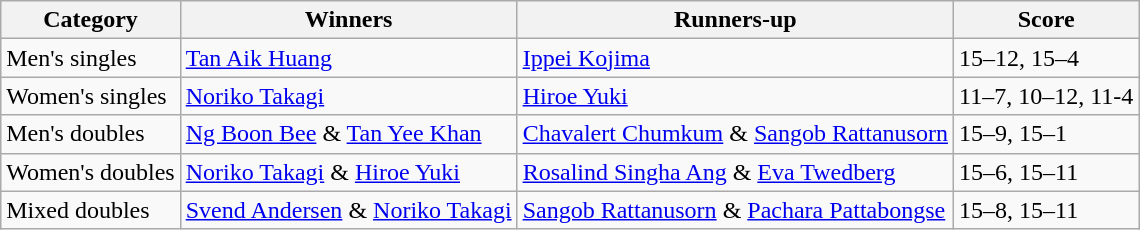<table class="wikitable">
<tr>
<th>Category</th>
<th>Winners</th>
<th>Runners-up</th>
<th>Score</th>
</tr>
<tr>
<td>Men's singles</td>
<td> <a href='#'>Tan Aik Huang</a></td>
<td> <a href='#'>Ippei Kojima</a></td>
<td>15–12, 15–4</td>
</tr>
<tr>
<td>Women's singles</td>
<td> <a href='#'>Noriko Takagi</a></td>
<td> <a href='#'>Hiroe Yuki</a></td>
<td>11–7, 10–12, 11-4</td>
</tr>
<tr>
<td>Men's doubles</td>
<td> <a href='#'>Ng Boon Bee</a> & <a href='#'>Tan Yee Khan</a></td>
<td> <a href='#'>Chavalert Chumkum</a> & <a href='#'>Sangob Rattanusorn</a></td>
<td>15–9, 15–1</td>
</tr>
<tr>
<td>Women's doubles</td>
<td> <a href='#'>Noriko Takagi</a> & <a href='#'>Hiroe Yuki</a></td>
<td> <a href='#'>Rosalind Singha Ang</a> &  <a href='#'>Eva Twedberg</a></td>
<td>15–6, 15–11</td>
</tr>
<tr>
<td>Mixed doubles</td>
<td> <a href='#'>Svend Andersen</a> &  <a href='#'>Noriko Takagi</a></td>
<td> <a href='#'>Sangob Rattanusorn</a> & <a href='#'>Pachara Pattabongse</a></td>
<td>15–8, 15–11</td>
</tr>
</table>
